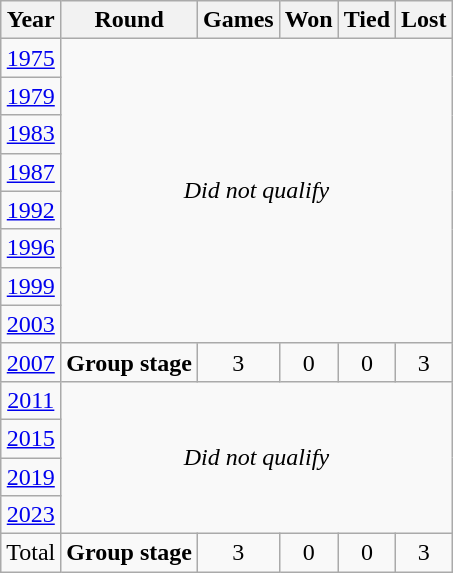<table class="wikitable" style="text-align: center;">
<tr>
<th>Year</th>
<th>Round</th>
<th>Games</th>
<th>Won</th>
<th>Tied</th>
<th>Lost</th>
</tr>
<tr>
<td> <a href='#'>1975</a></td>
<td colspan="5" rowspan="8"><em>Did not qualify</em></td>
</tr>
<tr>
<td> <a href='#'>1979</a></td>
</tr>
<tr>
<td> <a href='#'>1983</a></td>
</tr>
<tr>
<td> <a href='#'>1987</a></td>
</tr>
<tr>
<td> <a href='#'>1992</a></td>
</tr>
<tr>
<td> <a href='#'>1996</a></td>
</tr>
<tr>
<td> <a href='#'>1999</a></td>
</tr>
<tr>
<td> <a href='#'>2003</a></td>
</tr>
<tr>
<td> <a href='#'>2007</a></td>
<td><strong>Group stage</strong></td>
<td>3</td>
<td>0</td>
<td>0</td>
<td>3</td>
</tr>
<tr>
<td> <a href='#'>2011</a></td>
<td colspan="5" rowspan="4"><em>Did not qualify</em></td>
</tr>
<tr>
<td> <a href='#'>2015</a></td>
</tr>
<tr>
<td> <a href='#'>2019</a></td>
</tr>
<tr>
<td> <a href='#'>2023</a></td>
</tr>
<tr>
<td>Total</td>
<td><strong>Group stage</strong></td>
<td>3</td>
<td>0</td>
<td>0</td>
<td>3</td>
</tr>
</table>
